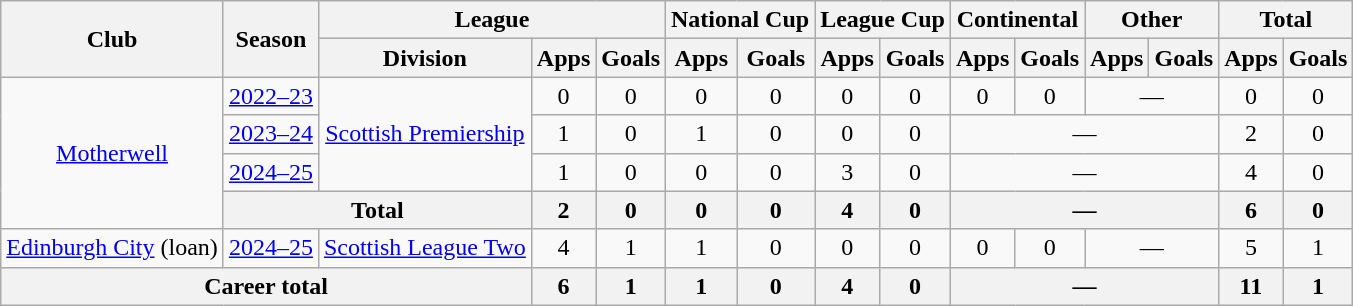<table class="wikitable" style="text-align:center">
<tr>
<th rowspan="2">Club</th>
<th rowspan="2">Season</th>
<th colspan="3">League</th>
<th colspan="2">National Cup</th>
<th colspan="2">League Cup </th>
<th colspan="2">Continental</th>
<th colspan="2">Other</th>
<th colspan="2">Total</th>
</tr>
<tr>
<th>Division</th>
<th>Apps</th>
<th>Goals</th>
<th>Apps</th>
<th>Goals</th>
<th>Apps</th>
<th>Goals</th>
<th>Apps</th>
<th>Goals</th>
<th>Apps</th>
<th>Goals</th>
<th>Apps</th>
<th>Goals</th>
</tr>
<tr>
<td rowspan="4"><a href='#'>Motherwell</a></td>
<td><a href='#'>2022–23</a></td>
<td rowspan="3"><a href='#'>Scottish Premiership</a></td>
<td>0</td>
<td>0</td>
<td>0</td>
<td>0</td>
<td>0</td>
<td>0</td>
<td>0</td>
<td>0</td>
<td colspan="2">—</td>
<td>0</td>
<td>0</td>
</tr>
<tr>
<td><a href='#'>2023–24</a></td>
<td>1</td>
<td>0</td>
<td>1</td>
<td>0</td>
<td>0</td>
<td>0</td>
<td colspan="4">—</td>
<td>2</td>
<td>0</td>
</tr>
<tr>
<td><a href='#'>2024–25</a></td>
<td>1</td>
<td>0</td>
<td>0</td>
<td>0</td>
<td>3</td>
<td>0</td>
<td colspan="4">—</td>
<td>4</td>
<td>0</td>
</tr>
<tr>
<th colspan="2">Total</th>
<th>2</th>
<th>0</th>
<th>0</th>
<th>0</th>
<th>4</th>
<th>0</th>
<th colspan="4">—</th>
<th>6</th>
<th>0</th>
</tr>
<tr>
<td rowspan="1"><a href='#'>Edinburgh City</a> (loan)</td>
<td><a href='#'>2024–25</a></td>
<td rowspan="1"><a href='#'>Scottish League Two</a></td>
<td>4</td>
<td>1</td>
<td>1</td>
<td>0</td>
<td>0</td>
<td>0</td>
<td>0</td>
<td>0</td>
<td colspan="2">—</td>
<td>5</td>
<td>1</td>
</tr>
<tr>
<th colspan="3">Career total</th>
<th>6</th>
<th>1</th>
<th>1</th>
<th>0</th>
<th>4</th>
<th>0</th>
<th colspan="4">—</th>
<th>11</th>
<th>1</th>
</tr>
</table>
